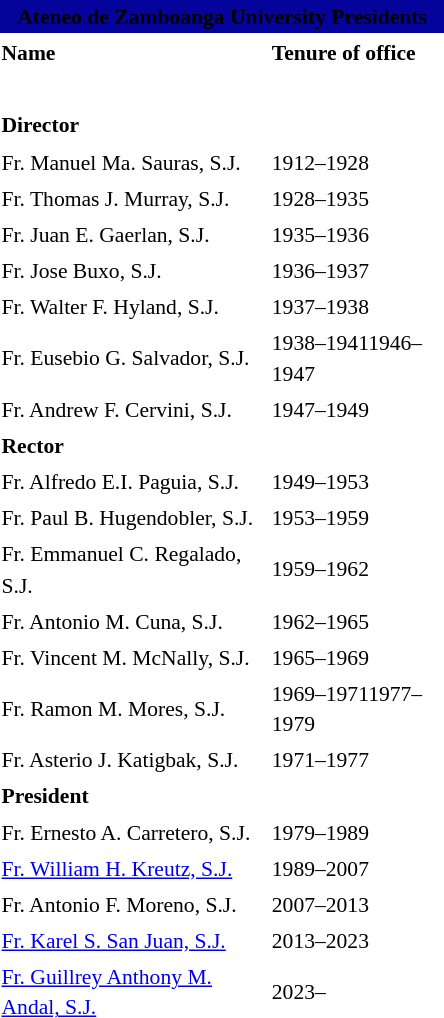<table class="toccolours" style="float:right; margin-left:1em; font-size:90%; line-height:1.4em; width:300px;">
<tr>
<th colspan="2" style="text-align:center; background:#04049c;"><span><strong>Ateneo de Zamboanga University Presidents</strong></span></th>
</tr>
<tr>
<td><strong>Name</strong></td>
<td><strong>Tenure of office</strong></td>
</tr>
<tr>
<td colspan="2"><br></td>
</tr>
<tr>
<td colspan="2"><strong>Director</strong></td>
</tr>
<tr>
<td>Fr. Manuel Ma. Sauras, S.J.</td>
<td>1912–1928</td>
</tr>
<tr>
<td>Fr. Thomas J. Murray, S.J.</td>
<td>1928–1935</td>
</tr>
<tr>
<td>Fr. Juan E. Gaerlan, S.J.</td>
<td>1935–1936</td>
</tr>
<tr>
<td>Fr. Jose Buxo, S.J.</td>
<td>1936–1937</td>
</tr>
<tr>
<td>Fr. Walter F. Hyland, S.J.</td>
<td>1937–1938</td>
</tr>
<tr>
<td>Fr. Eusebio G. Salvador, S.J.</td>
<td>1938–19411946–1947</td>
</tr>
<tr>
<td>Fr. Andrew F. Cervini, S.J.</td>
<td>1947–1949</td>
</tr>
<tr>
<td colspan="2"><strong>Rector</strong></td>
</tr>
<tr>
<td>Fr. Alfredo E.I. Paguia, S.J.</td>
<td>1949–1953</td>
</tr>
<tr>
<td>Fr. Paul B. Hugendobler, S.J.</td>
<td>1953–1959</td>
</tr>
<tr>
<td>Fr. Emmanuel C. Regalado, S.J.</td>
<td>1959–1962</td>
</tr>
<tr>
<td>Fr. Antonio M. Cuna, S.J.</td>
<td>1962–1965</td>
</tr>
<tr>
<td>Fr. Vincent M. McNally, S.J.</td>
<td>1965–1969</td>
</tr>
<tr>
<td>Fr. Ramon M. Mores, S.J.</td>
<td>1969–19711977–1979</td>
</tr>
<tr>
<td>Fr. Asterio J. Katigbak, S.J.</td>
<td>1971–1977</td>
</tr>
<tr>
<td colspan="2"><strong>President</strong></td>
</tr>
<tr>
<td>Fr. Ernesto A. Carretero, S.J.</td>
<td>1979–1989</td>
</tr>
<tr>
<td><a href='#'>Fr. William H. Kreutz, S.J.</a></td>
<td>1989–2007</td>
</tr>
<tr>
<td>Fr. Antonio F. Moreno, S.J.</td>
<td>2007–2013</td>
</tr>
<tr>
<td><a href='#'>Fr. Karel S. San Juan, S.J.</a></td>
<td>2013–2023</td>
</tr>
<tr>
<td><a href='#'>Fr. Guillrey Anthony M. Andal, S.J.</a></td>
<td>2023–</td>
</tr>
<tr>
<td colspan="2"><br></td>
</tr>
<tr>
<td></td>
<td></td>
</tr>
</table>
